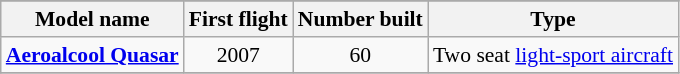<table class="wikitable" align=center style="font-size:90%;">
<tr>
</tr>
<tr style="background:#efefef;">
<th>Model name</th>
<th>First flight</th>
<th>Number built</th>
<th>Type</th>
</tr>
<tr>
<td align=left><strong><a href='#'>Aeroalcool Quasar</a></strong></td>
<td align=center>2007</td>
<td align=center>60</td>
<td align=left>Two seat <a href='#'>light-sport aircraft</a></td>
</tr>
<tr>
</tr>
</table>
